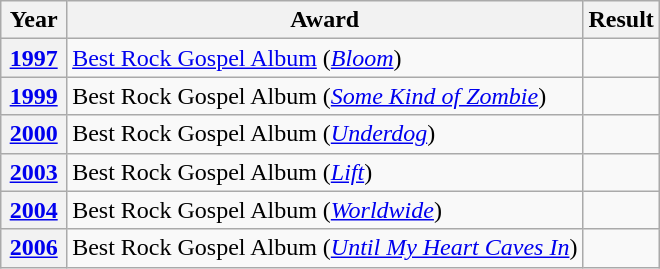<table class="wikitable">
<tr>
<th style="width:10%;">Year</th>
<th>Award</th>
<th>Result</th>
</tr>
<tr>
<th><a href='#'>1997</a></th>
<td><a href='#'>Best Rock Gospel Album</a> (<em><a href='#'>Bloom</a></em>)</td>
<td></td>
</tr>
<tr>
<th><a href='#'>1999</a></th>
<td>Best Rock Gospel Album (<em><a href='#'>Some Kind of Zombie</a></em>)</td>
<td></td>
</tr>
<tr>
<th><a href='#'>2000</a></th>
<td>Best Rock Gospel Album (<em><a href='#'>Underdog</a></em>)</td>
<td></td>
</tr>
<tr>
<th><a href='#'>2003</a></th>
<td>Best Rock Gospel Album (<em><a href='#'>Lift</a></em>)</td>
<td></td>
</tr>
<tr>
<th><a href='#'>2004</a></th>
<td>Best Rock Gospel Album (<em><a href='#'>Worldwide</a></em>)</td>
<td></td>
</tr>
<tr>
<th><a href='#'>2006</a></th>
<td>Best Rock Gospel Album (<em><a href='#'>Until My Heart Caves In</a></em>)</td>
<td></td>
</tr>
</table>
